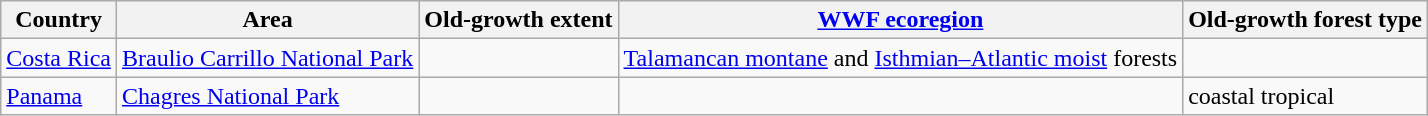<table class="wikitable sortable">
<tr>
<th>Country</th>
<th>Area</th>
<th>Old-growth extent</th>
<th><a href='#'>WWF ecoregion</a></th>
<th class="unsortable">Old-growth forest type</th>
</tr>
<tr>
<td><a href='#'>Costa Rica</a></td>
<td><a href='#'>Braulio Carrillo National Park</a></td>
<td></td>
<td><a href='#'>Talamancan montane</a> and <a href='#'>Isthmian–Atlantic moist</a> forests</td>
<td></td>
</tr>
<tr>
<td><a href='#'>Panama</a></td>
<td><a href='#'>Chagres National Park</a></td>
<td></td>
<td></td>
<td>coastal tropical</td>
</tr>
</table>
